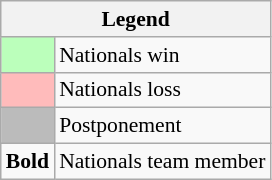<table class="wikitable" style="font-size:90%">
<tr>
<th colspan="2">Legend</th>
</tr>
<tr>
<td style="background:#bfb;"> </td>
<td>Nationals win</td>
</tr>
<tr>
<td style="background:#fbb;"> </td>
<td>Nationals loss</td>
</tr>
<tr>
<td style="background:#bbb;"> </td>
<td>Postponement</td>
</tr>
<tr>
<td><strong>Bold</strong></td>
<td>Nationals team member</td>
</tr>
</table>
